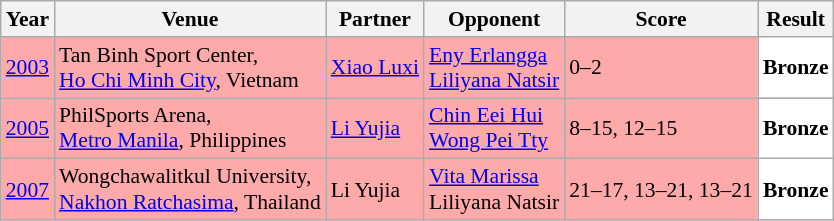<table class="sortable wikitable" style="font-size: 90%;">
<tr>
<th>Year</th>
<th>Venue</th>
<th>Partner</th>
<th>Opponent</th>
<th>Score</th>
<th>Result</th>
</tr>
<tr style="background:#FFAAAA">
<td align="center"><a href='#'>2003</a></td>
<td align="left">Tan Binh Sport Center,<br><a href='#'>Ho Chi Minh City</a>, Vietnam</td>
<td align="left"> <a href='#'>Xiao Luxi</a></td>
<td align="left"> <a href='#'>Eny Erlangga</a><br> <a href='#'>Liliyana Natsir</a></td>
<td align="left">0–2</td>
<td style="text-align:left; background:white"> <strong>Bronze</strong></td>
</tr>
<tr style="background:#FFAAAA">
<td align="center"><a href='#'>2005</a></td>
<td align="left">PhilSports Arena,<br><a href='#'>Metro Manila</a>, Philippines</td>
<td align="left"> <a href='#'>Li Yujia</a></td>
<td align="left"> <a href='#'>Chin Eei Hui</a><br> <a href='#'>Wong Pei Tty</a></td>
<td align="left">8–15, 12–15</td>
<td style="text-align:left; background:white"> <strong>Bronze</strong></td>
</tr>
<tr style="background:#FFAAAA">
<td align="center"><a href='#'>2007</a></td>
<td align="left">Wongchawalitkul University,<br><a href='#'>Nakhon Ratchasima</a>, Thailand</td>
<td align="left"> Li Yujia</td>
<td align="left"> <a href='#'>Vita Marissa</a><br> Liliyana Natsir</td>
<td align="left">21–17, 13–21, 13–21</td>
<td style="text-align:left; background:white"> <strong>Bronze</strong></td>
</tr>
</table>
